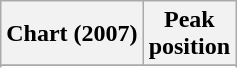<table class="wikitable sortable">
<tr>
<th align="left">Chart (2007)</th>
<th align="center">Peak<br>position</th>
</tr>
<tr>
</tr>
<tr>
</tr>
</table>
